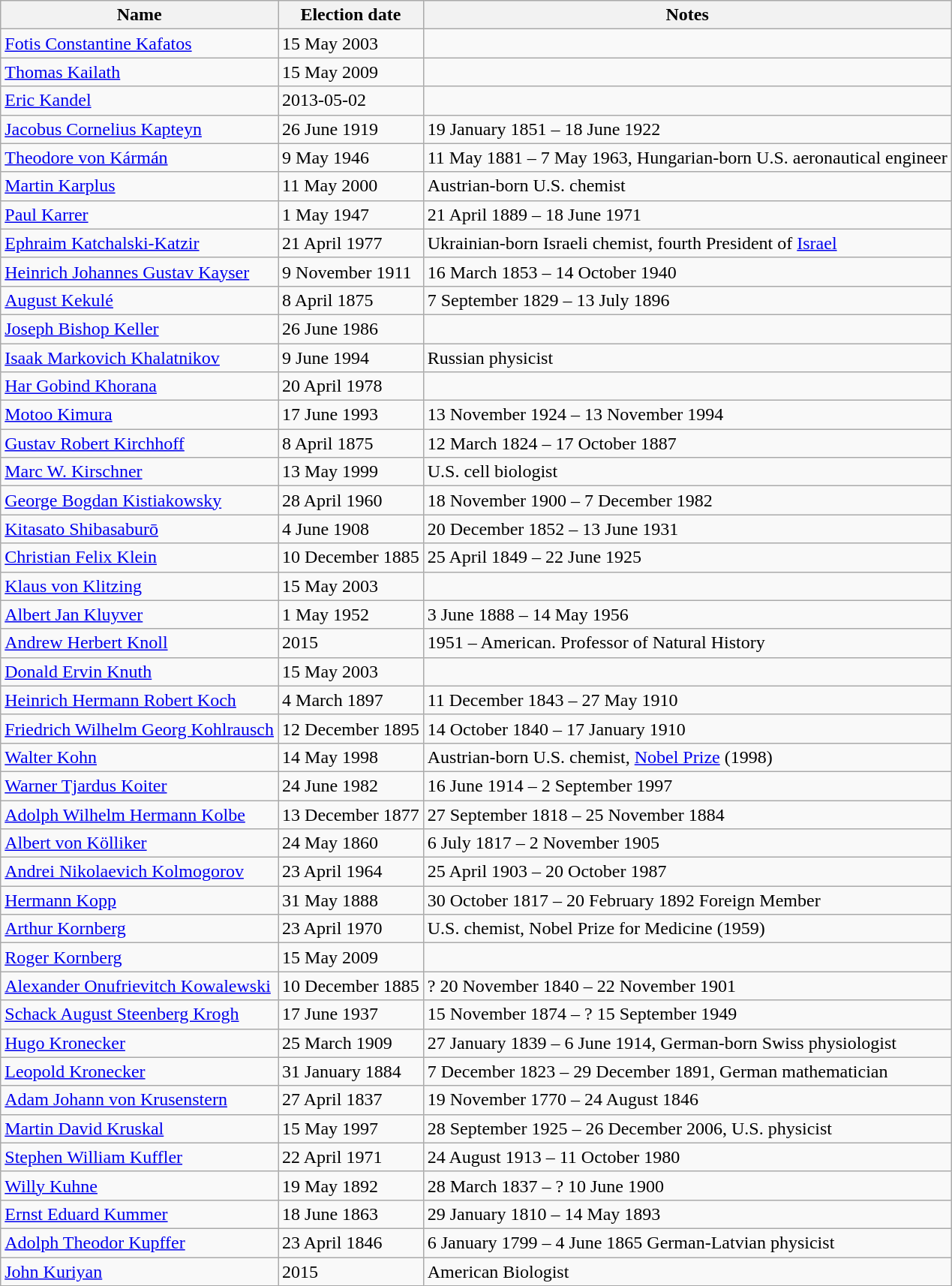<table class="wikitable sortable">
<tr>
<th>Name</th>
<th>Election date</th>
<th class="unsortable">Notes</th>
</tr>
<tr>
<td><a href='#'>Fotis Constantine Kafatos</a></td>
<td>15 May 2003</td>
<td></td>
</tr>
<tr>
<td><a href='#'>Thomas Kailath</a></td>
<td>15 May 2009</td>
<td></td>
</tr>
<tr>
<td><a href='#'>Eric Kandel</a></td>
<td>2013-05-02</td>
<td></td>
</tr>
<tr>
<td><a href='#'>Jacobus Cornelius Kapteyn</a></td>
<td>26 June 1919</td>
<td>19 January 1851 – 18 June 1922</td>
</tr>
<tr>
<td><a href='#'>Theodore von Kármán</a></td>
<td>9 May 1946</td>
<td>11 May 1881 – 7 May 1963, Hungarian-born U.S. aeronautical engineer</td>
</tr>
<tr>
<td><a href='#'>Martin Karplus</a></td>
<td>11 May 2000</td>
<td>Austrian-born U.S. chemist</td>
</tr>
<tr>
<td><a href='#'>Paul Karrer</a></td>
<td>1 May 1947</td>
<td>21 April 1889 – 18 June 1971</td>
</tr>
<tr>
<td><a href='#'>Ephraim Katchalski-Katzir</a></td>
<td>21 April 1977</td>
<td>Ukrainian-born Israeli chemist, fourth President of <a href='#'>Israel</a></td>
</tr>
<tr>
<td><a href='#'>Heinrich Johannes Gustav Kayser</a></td>
<td>9 November 1911</td>
<td>16 March 1853 – 14 October 1940</td>
</tr>
<tr>
<td><a href='#'>August Kekulé</a></td>
<td>8 April 1875</td>
<td>7 September 1829 – 13 July 1896</td>
</tr>
<tr>
<td><a href='#'>Joseph Bishop Keller</a></td>
<td>26 June 1986</td>
<td></td>
</tr>
<tr>
<td><a href='#'>Isaak Markovich Khalatnikov</a></td>
<td>9 June 1994</td>
<td>Russian physicist</td>
</tr>
<tr>
<td><a href='#'>Har Gobind Khorana</a></td>
<td>20 April 1978</td>
<td></td>
</tr>
<tr>
<td><a href='#'>Motoo Kimura</a></td>
<td>17 June 1993</td>
<td>13 November 1924 – 13 November 1994</td>
</tr>
<tr>
<td><a href='#'>Gustav Robert Kirchhoff</a></td>
<td>8 April 1875</td>
<td>12 March 1824 – 17 October 1887</td>
</tr>
<tr>
<td><a href='#'>Marc W. Kirschner</a></td>
<td>13 May 1999</td>
<td>U.S. cell biologist</td>
</tr>
<tr>
<td><a href='#'>George Bogdan Kistiakowsky</a></td>
<td>28 April 1960</td>
<td>18 November 1900 – 7 December 1982</td>
</tr>
<tr>
<td><a href='#'>Kitasato Shibasaburō</a></td>
<td>4 June 1908</td>
<td>20 December 1852 – 13 June 1931</td>
</tr>
<tr>
<td><a href='#'>Christian Felix Klein</a></td>
<td>10 December 1885</td>
<td>25 April 1849 – 22 June 1925</td>
</tr>
<tr>
<td><a href='#'>Klaus von Klitzing</a></td>
<td>15 May 2003</td>
<td></td>
</tr>
<tr>
<td><a href='#'>Albert Jan Kluyver</a></td>
<td>1 May 1952</td>
<td>3 June 1888 – 14 May 1956</td>
</tr>
<tr>
<td><a href='#'>Andrew Herbert Knoll</a></td>
<td>2015</td>
<td>1951 – American. Professor of Natural History</td>
</tr>
<tr>
<td><a href='#'>Donald Ervin Knuth</a></td>
<td>15 May 2003</td>
<td></td>
</tr>
<tr>
<td><a href='#'>Heinrich Hermann Robert Koch</a></td>
<td>4 March 1897</td>
<td>11 December 1843 – 27 May 1910</td>
</tr>
<tr>
<td><a href='#'>Friedrich Wilhelm Georg Kohlrausch</a></td>
<td>12 December 1895</td>
<td>14 October 1840 – 17 January 1910</td>
</tr>
<tr>
<td><a href='#'>Walter Kohn</a></td>
<td>14 May 1998</td>
<td>Austrian-born U.S. chemist, <a href='#'>Nobel Prize</a> (1998)</td>
</tr>
<tr>
<td><a href='#'>Warner Tjardus Koiter</a></td>
<td>24 June 1982</td>
<td>16 June 1914 – 2 September 1997</td>
</tr>
<tr>
<td><a href='#'>Adolph Wilhelm Hermann Kolbe</a></td>
<td>13 December 1877</td>
<td>27 September 1818 – 25 November 1884</td>
</tr>
<tr>
<td><a href='#'>Albert von Kölliker</a></td>
<td>24 May 1860</td>
<td>6 July 1817 – 2 November 1905</td>
</tr>
<tr>
<td><a href='#'>Andrei Nikolaevich Kolmogorov</a></td>
<td>23 April 1964</td>
<td>25 April 1903 – 20 October 1987</td>
</tr>
<tr>
<td><a href='#'>Hermann Kopp</a></td>
<td>31 May 1888</td>
<td>30 October 1817 – 20 February 1892 Foreign Member</td>
</tr>
<tr>
<td><a href='#'>Arthur Kornberg</a></td>
<td>23 April 1970</td>
<td>U.S. chemist, Nobel Prize for Medicine (1959)</td>
</tr>
<tr>
<td><a href='#'>Roger Kornberg</a></td>
<td>15 May 2009</td>
<td></td>
</tr>
<tr>
<td><a href='#'>Alexander Onufrievitch Kowalewski</a></td>
<td>10 December 1885</td>
<td>? 20 November 1840 – 22 November 1901</td>
</tr>
<tr>
<td><a href='#'>Schack August Steenberg Krogh</a></td>
<td>17 June 1937</td>
<td>15 November 1874 – ? 15 September 1949</td>
</tr>
<tr>
<td><a href='#'>Hugo Kronecker</a></td>
<td>25 March 1909</td>
<td>27 January 1839 – 6 June 1914, German-born Swiss physiologist</td>
</tr>
<tr>
<td><a href='#'>Leopold Kronecker</a></td>
<td>31 January 1884</td>
<td>7 December 1823 – 29 December 1891, German mathematician</td>
</tr>
<tr>
<td><a href='#'>Adam Johann von Krusenstern</a></td>
<td>27 April 1837</td>
<td>19 November 1770 – 24 August 1846</td>
</tr>
<tr>
<td><a href='#'>Martin David Kruskal</a></td>
<td>15 May 1997</td>
<td>28 September 1925 – 26 December 2006, U.S. physicist</td>
</tr>
<tr>
<td><a href='#'>Stephen William Kuffler</a></td>
<td>22 April 1971</td>
<td>24 August 1913 – 11 October 1980</td>
</tr>
<tr>
<td><a href='#'>Willy Kuhne</a></td>
<td>19 May 1892</td>
<td>28 March 1837 – ? 10 June 1900</td>
</tr>
<tr>
<td><a href='#'>Ernst Eduard Kummer</a></td>
<td>18 June 1863</td>
<td>29 January 1810 – 14 May 1893</td>
</tr>
<tr>
<td><a href='#'>Adolph Theodor Kupffer</a></td>
<td>23 April 1846</td>
<td>6 January 1799 – 4 June 1865 German-Latvian physicist</td>
</tr>
<tr>
<td><a href='#'>John Kuriyan</a></td>
<td>2015</td>
<td>American Biologist</td>
</tr>
</table>
